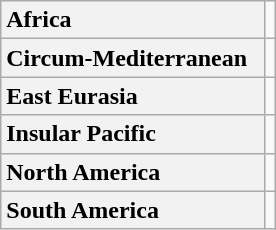<table class="wikitable">
<tr>
<th style="text-align:left;white-space:nowrap;"> Africa</th>
<td></td>
</tr>
<tr>
<th style="text-align:left;white-space:nowrap;"> Circum-Mediterranean  </th>
<td></td>
</tr>
<tr>
<th style="text-align:left;white-space:nowrap;"> East Eurasia</th>
<td></td>
</tr>
<tr>
<th style="text-align:left;white-space:nowrap;"> Insular Pacific</th>
<td></td>
</tr>
<tr>
<th style="text-align:left;white-space:nowrap;"> North America</th>
<td></td>
</tr>
<tr>
<th style="text-align:left;white-space:nowrap;"> South America</th>
<td></td>
</tr>
</table>
